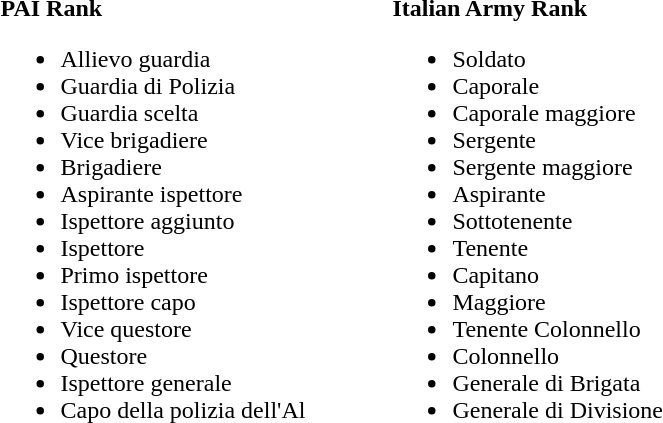<table>
<tr>
<td valign = top><br><strong>PAI Rank</strong><ul><li>Allievo guardia</li><li>Guardia di Polizia</li><li>Guardia scelta</li><li>Vice brigadiere</li><li>Brigadiere</li><li>Aspirante ispettore</li><li>Ispettore aggiunto</li><li>Ispettore</li><li>Primo ispettore</li><li>Ispettore capo</li><li>Vice questore</li><li>Questore</li><li>Ispettore generale</li><li>Capo della polizia dell'Al</li></ul></td>
<td width="50"></td>
<td valign=top><br><strong>Italian Army Rank</strong><ul><li>Soldato</li><li>Caporale</li><li>Caporale maggiore</li><li>Sergente</li><li>Sergente maggiore</li><li>Aspirante</li><li>Sottotenente</li><li>Tenente</li><li>Capitano</li><li>Maggiore</li><li>Tenente Colonnello</li><li>Colonnello</li><li>Generale di Brigata</li><li>Generale di Divisione</li></ul></td>
</tr>
</table>
